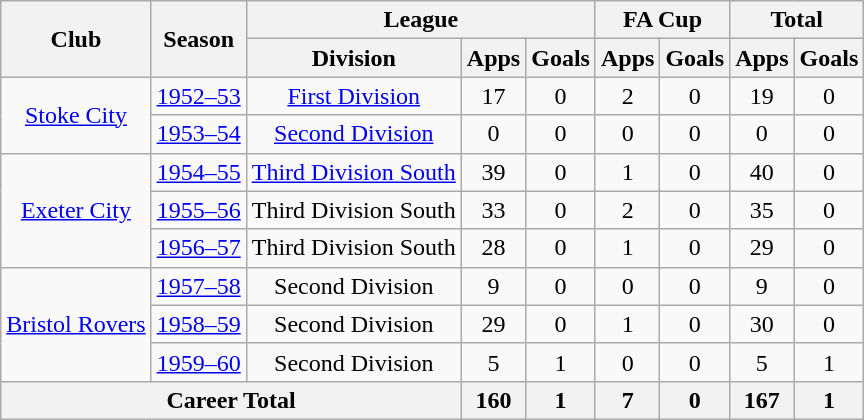<table class="wikitable" style="text-align: center;">
<tr>
<th rowspan="2">Club</th>
<th rowspan="2">Season</th>
<th colspan="3">League</th>
<th colspan="2">FA Cup</th>
<th colspan="2">Total</th>
</tr>
<tr>
<th>Division</th>
<th>Apps</th>
<th>Goals</th>
<th>Apps</th>
<th>Goals</th>
<th>Apps</th>
<th>Goals</th>
</tr>
<tr>
<td rowspan="2"><a href='#'>Stoke City</a></td>
<td><a href='#'>1952–53</a></td>
<td><a href='#'>First Division</a></td>
<td>17</td>
<td>0</td>
<td>2</td>
<td>0</td>
<td>19</td>
<td>0</td>
</tr>
<tr>
<td><a href='#'>1953–54</a></td>
<td><a href='#'>Second Division</a></td>
<td>0</td>
<td>0</td>
<td>0</td>
<td>0</td>
<td>0</td>
<td>0</td>
</tr>
<tr>
<td rowspan="3"><a href='#'>Exeter City</a></td>
<td><a href='#'>1954–55</a></td>
<td><a href='#'>Third Division South</a></td>
<td>39</td>
<td>0</td>
<td>1</td>
<td>0</td>
<td>40</td>
<td>0</td>
</tr>
<tr>
<td><a href='#'>1955–56</a></td>
<td>Third Division South</td>
<td>33</td>
<td>0</td>
<td>2</td>
<td>0</td>
<td>35</td>
<td>0</td>
</tr>
<tr>
<td><a href='#'>1956–57</a></td>
<td>Third Division South</td>
<td>28</td>
<td>0</td>
<td>1</td>
<td>0</td>
<td>29</td>
<td>0</td>
</tr>
<tr>
<td rowspan="3"><a href='#'>Bristol Rovers</a></td>
<td><a href='#'>1957–58</a></td>
<td>Second Division</td>
<td>9</td>
<td>0</td>
<td>0</td>
<td>0</td>
<td>9</td>
<td>0</td>
</tr>
<tr>
<td><a href='#'>1958–59</a></td>
<td>Second Division</td>
<td>29</td>
<td>0</td>
<td>1</td>
<td>0</td>
<td>30</td>
<td>0</td>
</tr>
<tr>
<td><a href='#'>1959–60</a></td>
<td>Second Division</td>
<td>5</td>
<td>1</td>
<td>0</td>
<td>0</td>
<td>5</td>
<td>1</td>
</tr>
<tr>
<th colspan="3">Career Total</th>
<th>160</th>
<th>1</th>
<th>7</th>
<th>0</th>
<th>167</th>
<th>1</th>
</tr>
</table>
